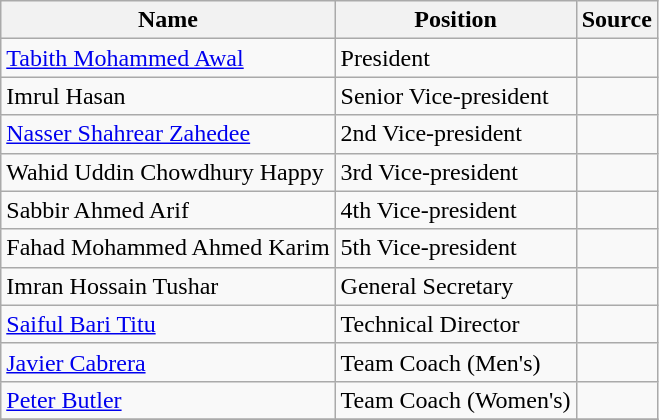<table class="wikitable">
<tr>
<th>Name</th>
<th>Position</th>
<th>Source</th>
</tr>
<tr>
<td> <a href='#'>Tabith Mohammed Awal</a></td>
<td>President</td>
<td></td>
</tr>
<tr>
<td> Imrul Hasan</td>
<td>Senior Vice-president</td>
<td></td>
</tr>
<tr>
<td> <a href='#'>Nasser Shahrear Zahedee</a></td>
<td>2nd Vice-president</td>
<td></td>
</tr>
<tr>
<td> Wahid Uddin Chowdhury Happy</td>
<td>3rd Vice-president</td>
<td></td>
</tr>
<tr>
<td> Sabbir Ahmed Arif</td>
<td>4th Vice-president</td>
<td></td>
</tr>
<tr>
<td> Fahad Mohammed Ahmed Karim</td>
<td>5th Vice-president</td>
<td></td>
</tr>
<tr>
<td> Imran Hossain Tushar</td>
<td>General Secretary</td>
<td></td>
</tr>
<tr>
<td> <a href='#'>Saiful Bari Titu</a></td>
<td>Technical Director</td>
<td></td>
</tr>
<tr>
<td> <a href='#'>Javier Cabrera</a></td>
<td>Team Coach (Men's)</td>
<td></td>
</tr>
<tr>
<td> <a href='#'>Peter Butler</a></td>
<td>Team Coach (Women's)</td>
<td></td>
</tr>
<tr>
</tr>
</table>
